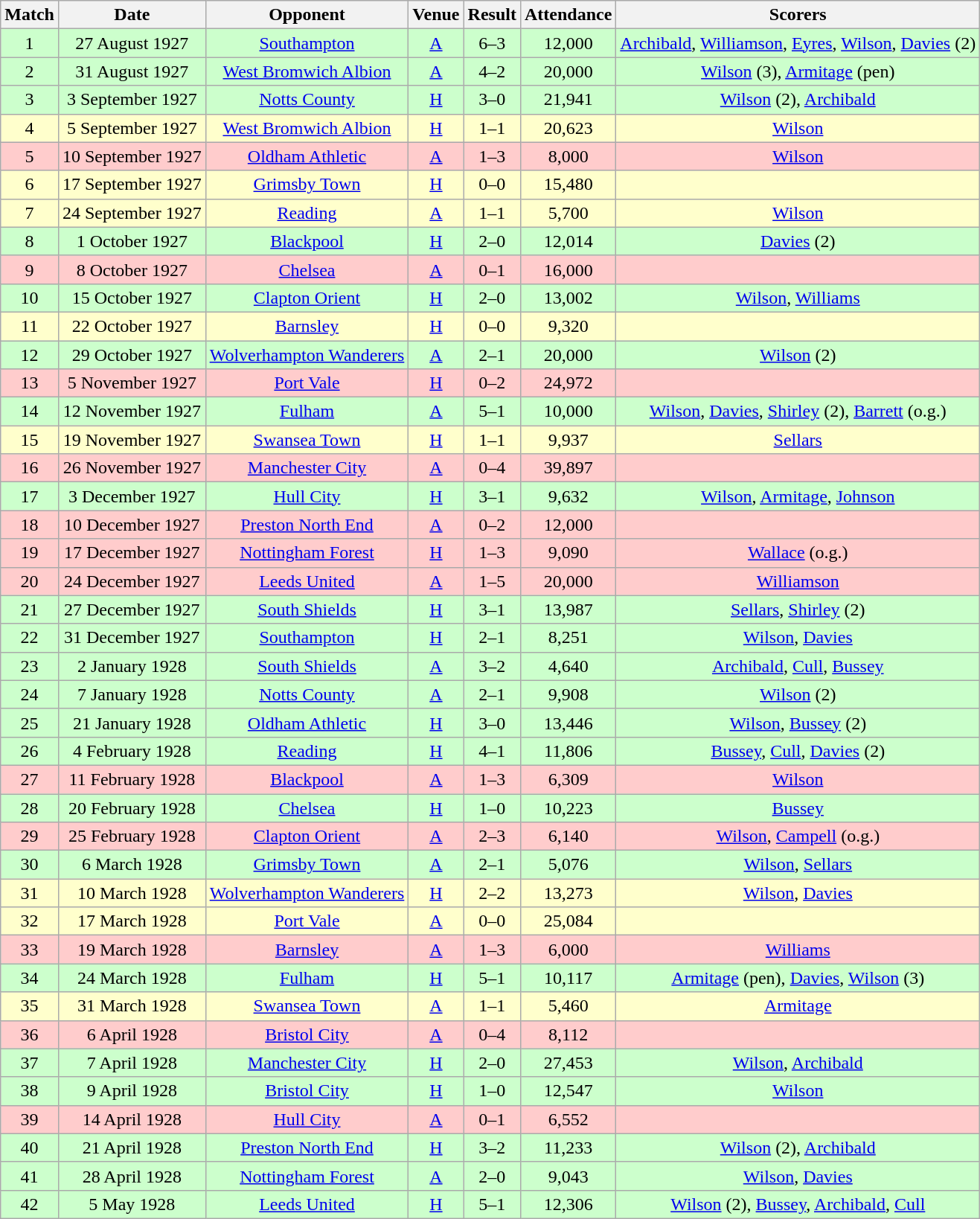<table class="wikitable" style="font-size:100%; text-align:center">
<tr>
<th>Match</th>
<th>Date</th>
<th>Opponent</th>
<th>Venue</th>
<th>Result</th>
<th>Attendance</th>
<th>Scorers</th>
</tr>
<tr style="background-color: #CCFFCC;">
<td>1</td>
<td>27 August 1927</td>
<td><a href='#'>Southampton</a></td>
<td><a href='#'>A</a></td>
<td>6–3</td>
<td>12,000</td>
<td><a href='#'>Archibald</a>, <a href='#'>Williamson</a>, <a href='#'>Eyres</a>, <a href='#'>Wilson</a>, <a href='#'>Davies</a> (2)</td>
</tr>
<tr style="background-color: #CCFFCC;">
<td>2</td>
<td>31 August 1927</td>
<td><a href='#'>West Bromwich Albion</a></td>
<td><a href='#'>A</a></td>
<td>4–2</td>
<td>20,000</td>
<td><a href='#'>Wilson</a> (3), <a href='#'>Armitage</a> (pen)</td>
</tr>
<tr style="background-color: #CCFFCC;">
<td>3</td>
<td>3 September 1927</td>
<td><a href='#'>Notts County</a></td>
<td><a href='#'>H</a></td>
<td>3–0</td>
<td>21,941</td>
<td><a href='#'>Wilson</a> (2), <a href='#'>Archibald</a></td>
</tr>
<tr style="background-color: #FFFFCC;">
<td>4</td>
<td>5 September 1927</td>
<td><a href='#'>West Bromwich Albion</a></td>
<td><a href='#'>H</a></td>
<td>1–1</td>
<td>20,623</td>
<td><a href='#'>Wilson</a></td>
</tr>
<tr style="background-color: #FFCCCC;">
<td>5</td>
<td>10 September 1927</td>
<td><a href='#'>Oldham Athletic</a></td>
<td><a href='#'>A</a></td>
<td>1–3</td>
<td>8,000</td>
<td><a href='#'>Wilson</a></td>
</tr>
<tr style="background-color: #FFFFCC;">
<td>6</td>
<td>17 September 1927</td>
<td><a href='#'>Grimsby Town</a></td>
<td><a href='#'>H</a></td>
<td>0–0</td>
<td>15,480</td>
<td></td>
</tr>
<tr style="background-color: #FFFFCC;">
<td>7</td>
<td>24 September 1927</td>
<td><a href='#'>Reading</a></td>
<td><a href='#'>A</a></td>
<td>1–1</td>
<td>5,700</td>
<td><a href='#'>Wilson</a></td>
</tr>
<tr style="background-color: #CCFFCC;">
<td>8</td>
<td>1 October 1927</td>
<td><a href='#'>Blackpool</a></td>
<td><a href='#'>H</a></td>
<td>2–0</td>
<td>12,014</td>
<td><a href='#'>Davies</a> (2)</td>
</tr>
<tr style="background-color: #FFCCCC;">
<td>9</td>
<td>8 October 1927</td>
<td><a href='#'>Chelsea</a></td>
<td><a href='#'>A</a></td>
<td>0–1</td>
<td>16,000</td>
<td></td>
</tr>
<tr style="background-color: #CCFFCC;">
<td>10</td>
<td>15 October 1927</td>
<td><a href='#'>Clapton Orient</a></td>
<td><a href='#'>H</a></td>
<td>2–0</td>
<td>13,002</td>
<td><a href='#'>Wilson</a>, <a href='#'>Williams</a></td>
</tr>
<tr style="background-color: #FFFFCC;">
<td>11</td>
<td>22 October 1927</td>
<td><a href='#'>Barnsley</a></td>
<td><a href='#'>H</a></td>
<td>0–0</td>
<td>9,320</td>
<td></td>
</tr>
<tr style="background-color: #CCFFCC;">
<td>12</td>
<td>29 October 1927</td>
<td><a href='#'>Wolverhampton Wanderers</a></td>
<td><a href='#'>A</a></td>
<td>2–1</td>
<td>20,000</td>
<td><a href='#'>Wilson</a> (2)</td>
</tr>
<tr style="background-color: #FFCCCC;">
<td>13</td>
<td>5 November 1927</td>
<td><a href='#'>Port Vale</a></td>
<td><a href='#'>H</a></td>
<td>0–2</td>
<td>24,972</td>
<td></td>
</tr>
<tr style="background-color: #CCFFCC;">
<td>14</td>
<td>12 November 1927</td>
<td><a href='#'>Fulham</a></td>
<td><a href='#'>A</a></td>
<td>5–1</td>
<td>10,000</td>
<td><a href='#'>Wilson</a>, <a href='#'>Davies</a>, <a href='#'>Shirley</a> (2), <a href='#'>Barrett</a> (o.g.)</td>
</tr>
<tr style="background-color: #FFFFCC;">
<td>15</td>
<td>19 November 1927</td>
<td><a href='#'>Swansea Town</a></td>
<td><a href='#'>H</a></td>
<td>1–1</td>
<td>9,937</td>
<td><a href='#'>Sellars</a></td>
</tr>
<tr style="background-color: #FFCCCC;">
<td>16</td>
<td>26 November 1927</td>
<td><a href='#'>Manchester City</a></td>
<td><a href='#'>A</a></td>
<td>0–4</td>
<td>39,897</td>
<td></td>
</tr>
<tr style="background-color: #CCFFCC;">
<td>17</td>
<td>3 December 1927</td>
<td><a href='#'>Hull City</a></td>
<td><a href='#'>H</a></td>
<td>3–1</td>
<td>9,632</td>
<td><a href='#'>Wilson</a>, <a href='#'>Armitage</a>, <a href='#'>Johnson</a></td>
</tr>
<tr style="background-color: #FFCCCC;">
<td>18</td>
<td>10 December 1927</td>
<td><a href='#'>Preston North End</a></td>
<td><a href='#'>A</a></td>
<td>0–2</td>
<td>12,000</td>
<td></td>
</tr>
<tr style="background-color: #FFCCCC;">
<td>19</td>
<td>17 December 1927</td>
<td><a href='#'>Nottingham Forest</a></td>
<td><a href='#'>H</a></td>
<td>1–3</td>
<td>9,090</td>
<td><a href='#'>Wallace</a> (o.g.)</td>
</tr>
<tr style="background-color: #FFCCCC;">
<td>20</td>
<td>24 December 1927</td>
<td><a href='#'>Leeds United</a></td>
<td><a href='#'>A</a></td>
<td>1–5</td>
<td>20,000</td>
<td><a href='#'>Williamson</a></td>
</tr>
<tr style="background-color: #CCFFCC;">
<td>21</td>
<td>27 December 1927</td>
<td><a href='#'>South Shields</a></td>
<td><a href='#'>H</a></td>
<td>3–1</td>
<td>13,987</td>
<td><a href='#'>Sellars</a>, <a href='#'>Shirley</a> (2)</td>
</tr>
<tr style="background-color: #CCFFCC;">
<td>22</td>
<td>31 December 1927</td>
<td><a href='#'>Southampton</a></td>
<td><a href='#'>H</a></td>
<td>2–1</td>
<td>8,251</td>
<td><a href='#'>Wilson</a>, <a href='#'>Davies</a></td>
</tr>
<tr style="background-color: #CCFFCC;">
<td>23</td>
<td>2 January 1928</td>
<td><a href='#'>South Shields</a></td>
<td><a href='#'>A</a></td>
<td>3–2</td>
<td>4,640</td>
<td><a href='#'>Archibald</a>, <a href='#'>Cull</a>, <a href='#'>Bussey</a></td>
</tr>
<tr style="background-color: #CCFFCC;">
<td>24</td>
<td>7 January 1928</td>
<td><a href='#'>Notts County</a></td>
<td><a href='#'>A</a></td>
<td>2–1</td>
<td>9,908</td>
<td><a href='#'>Wilson</a> (2)</td>
</tr>
<tr style="background-color: #CCFFCC;">
<td>25</td>
<td>21 January 1928</td>
<td><a href='#'>Oldham Athletic</a></td>
<td><a href='#'>H</a></td>
<td>3–0</td>
<td>13,446</td>
<td><a href='#'>Wilson</a>, <a href='#'>Bussey</a> (2)</td>
</tr>
<tr style="background-color: #CCFFCC;">
<td>26</td>
<td>4 February 1928</td>
<td><a href='#'>Reading</a></td>
<td><a href='#'>H</a></td>
<td>4–1</td>
<td>11,806</td>
<td><a href='#'>Bussey</a>, <a href='#'>Cull</a>, <a href='#'>Davies</a> (2)</td>
</tr>
<tr style="background-color: #FFCCCC;">
<td>27</td>
<td>11 February 1928</td>
<td><a href='#'>Blackpool</a></td>
<td><a href='#'>A</a></td>
<td>1–3</td>
<td>6,309</td>
<td><a href='#'>Wilson</a></td>
</tr>
<tr style="background-color: #CCFFCC;">
<td>28</td>
<td>20 February 1928</td>
<td><a href='#'>Chelsea</a></td>
<td><a href='#'>H</a></td>
<td>1–0</td>
<td>10,223</td>
<td><a href='#'>Bussey</a></td>
</tr>
<tr style="background-color: #FFCCCC;">
<td>29</td>
<td>25 February 1928</td>
<td><a href='#'>Clapton Orient</a></td>
<td><a href='#'>A</a></td>
<td>2–3</td>
<td>6,140</td>
<td><a href='#'>Wilson</a>, <a href='#'>Campell</a> (o.g.)</td>
</tr>
<tr style="background-color: #CCFFCC;">
<td>30</td>
<td>6 March 1928</td>
<td><a href='#'>Grimsby Town</a></td>
<td><a href='#'>A</a></td>
<td>2–1</td>
<td>5,076</td>
<td><a href='#'>Wilson</a>, <a href='#'>Sellars</a></td>
</tr>
<tr style="background-color: #FFFFCC;">
<td>31</td>
<td>10 March 1928</td>
<td><a href='#'>Wolverhampton Wanderers</a></td>
<td><a href='#'>H</a></td>
<td>2–2</td>
<td>13,273</td>
<td><a href='#'>Wilson</a>, <a href='#'>Davies</a></td>
</tr>
<tr style="background-color: #FFFFCC;">
<td>32</td>
<td>17 March 1928</td>
<td><a href='#'>Port Vale</a></td>
<td><a href='#'>A</a></td>
<td>0–0</td>
<td>25,084</td>
<td></td>
</tr>
<tr style="background-color: #FFCCCC;">
<td>33</td>
<td>19 March 1928</td>
<td><a href='#'>Barnsley</a></td>
<td><a href='#'>A</a></td>
<td>1–3</td>
<td>6,000</td>
<td><a href='#'>Williams</a></td>
</tr>
<tr style="background-color: #CCFFCC;">
<td>34</td>
<td>24 March 1928</td>
<td><a href='#'>Fulham</a></td>
<td><a href='#'>H</a></td>
<td>5–1</td>
<td>10,117</td>
<td><a href='#'>Armitage</a> (pen), <a href='#'>Davies</a>, <a href='#'>Wilson</a> (3)</td>
</tr>
<tr style="background-color: #FFFFCC;">
<td>35</td>
<td>31 March 1928</td>
<td><a href='#'>Swansea Town</a></td>
<td><a href='#'>A</a></td>
<td>1–1</td>
<td>5,460</td>
<td><a href='#'>Armitage</a></td>
</tr>
<tr style="background-color: #FFCCCC;">
<td>36</td>
<td>6 April 1928</td>
<td><a href='#'>Bristol City</a></td>
<td><a href='#'>A</a></td>
<td>0–4</td>
<td>8,112</td>
<td></td>
</tr>
<tr style="background-color: #CCFFCC;">
<td>37</td>
<td>7 April 1928</td>
<td><a href='#'>Manchester City</a></td>
<td><a href='#'>H</a></td>
<td>2–0</td>
<td>27,453</td>
<td><a href='#'>Wilson</a>, <a href='#'>Archibald</a></td>
</tr>
<tr style="background-color: #CCFFCC;">
<td>38</td>
<td>9 April 1928</td>
<td><a href='#'>Bristol City</a></td>
<td><a href='#'>H</a></td>
<td>1–0</td>
<td>12,547</td>
<td><a href='#'>Wilson</a></td>
</tr>
<tr style="background-color: #FFCCCC;">
<td>39</td>
<td>14 April 1928</td>
<td><a href='#'>Hull City</a></td>
<td><a href='#'>A</a></td>
<td>0–1</td>
<td>6,552</td>
<td></td>
</tr>
<tr style="background-color: #CCFFCC;">
<td>40</td>
<td>21 April 1928</td>
<td><a href='#'>Preston North End</a></td>
<td><a href='#'>H</a></td>
<td>3–2</td>
<td>11,233</td>
<td><a href='#'>Wilson</a> (2), <a href='#'>Archibald</a></td>
</tr>
<tr style="background-color: #CCFFCC;">
<td>41</td>
<td>28 April 1928</td>
<td><a href='#'>Nottingham Forest</a></td>
<td><a href='#'>A</a></td>
<td>2–0</td>
<td>9,043</td>
<td><a href='#'>Wilson</a>, <a href='#'>Davies</a></td>
</tr>
<tr style="background-color: #CCFFCC;">
<td>42</td>
<td>5 May 1928</td>
<td><a href='#'>Leeds United</a></td>
<td><a href='#'>H</a></td>
<td>5–1</td>
<td>12,306</td>
<td><a href='#'>Wilson</a> (2), <a href='#'>Bussey</a>, <a href='#'>Archibald</a>, <a href='#'>Cull</a></td>
</tr>
</table>
